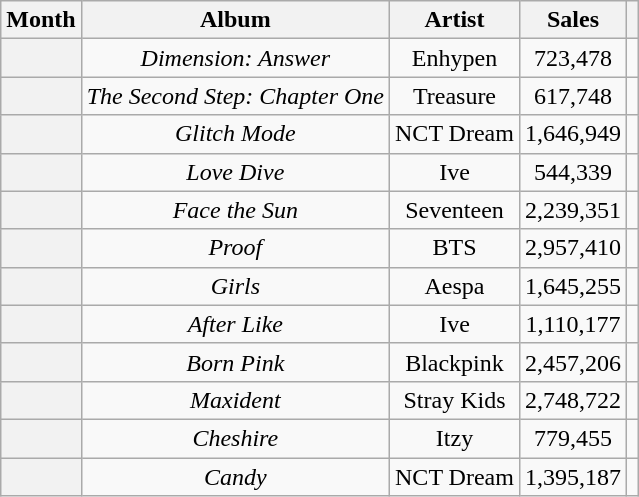<table class="wikitable plainrowheaders" style="text-align:center">
<tr>
<th scope="col">Month</th>
<th scope="col">Album</th>
<th scope="col">Artist</th>
<th scope="col">Sales</th>
<th scope="col" class="unsortable"></th>
</tr>
<tr>
<th scope="row"></th>
<td><em>Dimension: Answer</em></td>
<td>Enhypen</td>
<td>723,478</td>
<td></td>
</tr>
<tr>
<th scope="row"></th>
<td><em>The Second Step: Chapter One</em></td>
<td>Treasure</td>
<td>617,748</td>
<td></td>
</tr>
<tr>
<th scope="row"></th>
<td><em>Glitch Mode</em></td>
<td>NCT Dream</td>
<td>1,646,949</td>
<td></td>
</tr>
<tr>
<th scope="row"></th>
<td><em>Love Dive</em></td>
<td>Ive</td>
<td>544,339</td>
<td></td>
</tr>
<tr>
<th scope="row"></th>
<td><em>Face the Sun</em></td>
<td>Seventeen</td>
<td>2,239,351</td>
<td></td>
</tr>
<tr>
<th scope="row"></th>
<td><em>Proof</em></td>
<td>BTS</td>
<td>2,957,410</td>
<td></td>
</tr>
<tr>
<th scope="row"></th>
<td><em>Girls</em></td>
<td>Aespa</td>
<td>1,645,255</td>
<td></td>
</tr>
<tr>
<th scope="row"></th>
<td><em>After Like</em></td>
<td>Ive</td>
<td>1,110,177</td>
<td></td>
</tr>
<tr>
<th scope="row"></th>
<td><em>Born Pink</em></td>
<td>Blackpink</td>
<td>2,457,206</td>
<td></td>
</tr>
<tr>
<th scope="row"></th>
<td><em>Maxident</em></td>
<td>Stray Kids</td>
<td>2,748,722</td>
<td></td>
</tr>
<tr>
<th scope="row"></th>
<td><em>Cheshire</em></td>
<td>Itzy</td>
<td>779,455</td>
<td></td>
</tr>
<tr>
<th scope="row"></th>
<td><em>Candy</em></td>
<td>NCT Dream</td>
<td>1,395,187</td>
<td></td>
</tr>
</table>
